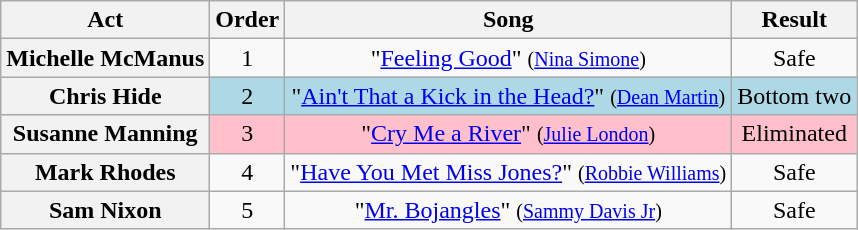<table class="wikitable plainrowheaders" style="text-align:center;">
<tr>
<th scope="col">Act</th>
<th scope="col">Order</th>
<th scope="col">Song</th>
<th scope="col">Result</th>
</tr>
<tr>
<th scope="row">Michelle McManus</th>
<td>1</td>
<td>"<a href='#'>Feeling Good</a>"  <small>(<a href='#'>Nina Simone</a>)</small></td>
<td>Safe</td>
</tr>
<tr style="background:lightblue;">
<th scope="row">Chris Hide</th>
<td>2</td>
<td>"<a href='#'>Ain't That a Kick in the Head?</a>" <small>(<a href='#'>Dean Martin</a>)</small></td>
<td>Bottom two</td>
</tr>
<tr style="background:pink;">
<th scope="row">Susanne Manning</th>
<td>3</td>
<td>"<a href='#'>Cry Me a River</a>" <small>(<a href='#'>Julie London</a>)</small></td>
<td>Eliminated</td>
</tr>
<tr>
<th scope="row">Mark Rhodes</th>
<td>4</td>
<td>"<a href='#'>Have You Met Miss Jones?</a>" <small>(<a href='#'>Robbie Williams</a>)</small></td>
<td>Safe</td>
</tr>
<tr>
<th scope="row">Sam Nixon</th>
<td>5</td>
<td>"<a href='#'>Mr. Bojangles</a>" <small>(<a href='#'>Sammy Davis Jr</a>)</small></td>
<td>Safe</td>
</tr>
</table>
